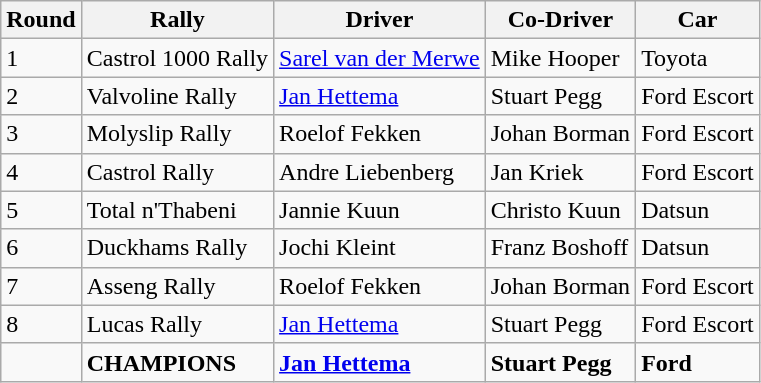<table class="wikitable">
<tr>
<th>Round</th>
<th>Rally</th>
<th>Driver</th>
<th>Co-Driver</th>
<th>Car</th>
</tr>
<tr>
<td>1</td>
<td>Castrol 1000 Rally</td>
<td><a href='#'>Sarel van der Merwe</a></td>
<td>Mike Hooper</td>
<td>Toyota</td>
</tr>
<tr>
<td>2</td>
<td>Valvoline Rally</td>
<td><a href='#'>Jan Hettema</a></td>
<td>Stuart Pegg</td>
<td>Ford Escort</td>
</tr>
<tr>
<td>3</td>
<td>Molyslip Rally</td>
<td>Roelof Fekken</td>
<td>Johan Borman</td>
<td>Ford Escort</td>
</tr>
<tr>
<td>4</td>
<td>Castrol Rally</td>
<td>Andre Liebenberg</td>
<td>Jan Kriek</td>
<td>Ford Escort</td>
</tr>
<tr>
<td>5</td>
<td>Total n'Thabeni</td>
<td>Jannie Kuun</td>
<td>Christo Kuun</td>
<td>Datsun</td>
</tr>
<tr>
<td>6</td>
<td>Duckhams Rally</td>
<td>Jochi Kleint</td>
<td>Franz Boshoff</td>
<td>Datsun</td>
</tr>
<tr>
<td>7</td>
<td>Asseng Rally</td>
<td>Roelof Fekken</td>
<td>Johan Borman</td>
<td>Ford Escort</td>
</tr>
<tr>
<td>8</td>
<td>Lucas Rally</td>
<td><a href='#'>Jan Hettema</a></td>
<td>Stuart Pegg</td>
<td>Ford Escort</td>
</tr>
<tr>
<td></td>
<td><strong>CHAMPIONS</strong></td>
<td><strong><a href='#'>Jan Hettema</a></strong></td>
<td><strong>Stuart Pegg</strong></td>
<td><strong>Ford</strong></td>
</tr>
</table>
